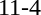<table style="text-align:center">
<tr>
<th width=200></th>
<th width=100></th>
<th width=200></th>
</tr>
<tr>
<td align=right><strong></strong></td>
<td>11-4</td>
<td align=left></td>
</tr>
</table>
